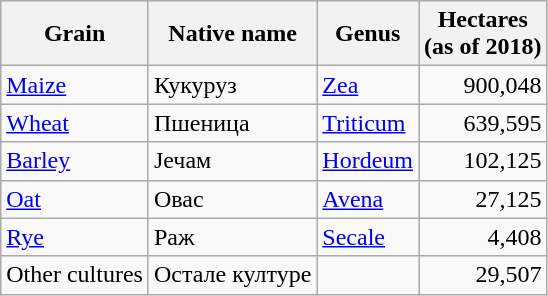<table class="wikitable sortable">
<tr>
<th>Grain</th>
<th>Native name</th>
<th>Genus</th>
<th>Hectares<br>(as of 2018)</th>
</tr>
<tr>
<td><a href='#'>Maize</a></td>
<td>Кукуруз</td>
<td><a href='#'>Zea</a></td>
<td style="text-align:right;">900,048</td>
</tr>
<tr>
<td><a href='#'>Wheat</a></td>
<td>Пшеница</td>
<td><a href='#'>Triticum</a></td>
<td style="text-align:right;">639,595</td>
</tr>
<tr>
<td><a href='#'>Barley</a></td>
<td>Јечам</td>
<td><a href='#'>Hordeum</a></td>
<td style="text-align:right;">102,125</td>
</tr>
<tr>
<td><a href='#'>Oat</a></td>
<td>Овас</td>
<td><a href='#'>Avena</a></td>
<td style="text-align:right;">27,125</td>
</tr>
<tr>
<td><a href='#'>Rye</a></td>
<td>Раж</td>
<td><a href='#'>Secale</a></td>
<td style="text-align:right;">4,408</td>
</tr>
<tr>
<td>Other cultures</td>
<td>Остале културе</td>
<td></td>
<td style="text-align:right;">29,507</td>
</tr>
</table>
